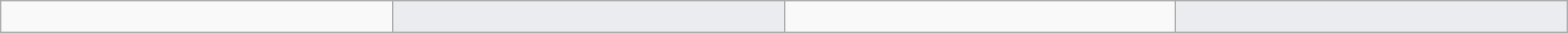<table class="wikitable">
<tr style="vertical-align: top">
<td style="width: 600pt;"><br></td>
<td style="width: 600pt; background:#EAECF0;"><br></td>
<td style="width: 600pt;"><br></td>
<td style="width: 600pt; background: #EAECF0;"><br></td>
</tr>
</table>
